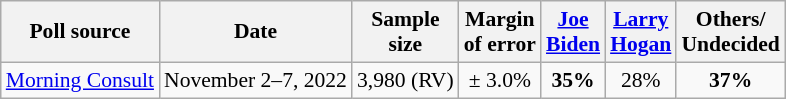<table class="wikitable sortable mw-datatable" style="text-align:center;font-size:90%;line-height:17px">
<tr>
<th>Poll source</th>
<th>Date</th>
<th>Sample<br>size</th>
<th>Margin<br>of error</th>
<th class="unsortable"><a href='#'>Joe<br>Biden</a><br><small></small></th>
<th class="unsortable"><a href='#'>Larry<br>Hogan</a><br><small></small></th>
<th class="unsortable">Others/<br>Undecided</th>
</tr>
<tr>
<td><a href='#'>Morning Consult</a></td>
<td data-sort-value="2022-11-07">November 2–7, 2022</td>
<td>3,980 (RV)</td>
<td>± 3.0%</td>
<td><strong>35%</strong></td>
<td>28%</td>
<td><strong>37%</strong></td>
</tr>
</table>
